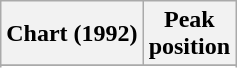<table class="wikitable">
<tr>
<th align="left">Chart (1992)</th>
<th align="left">Peak<br>position</th>
</tr>
<tr>
</tr>
<tr>
</tr>
</table>
